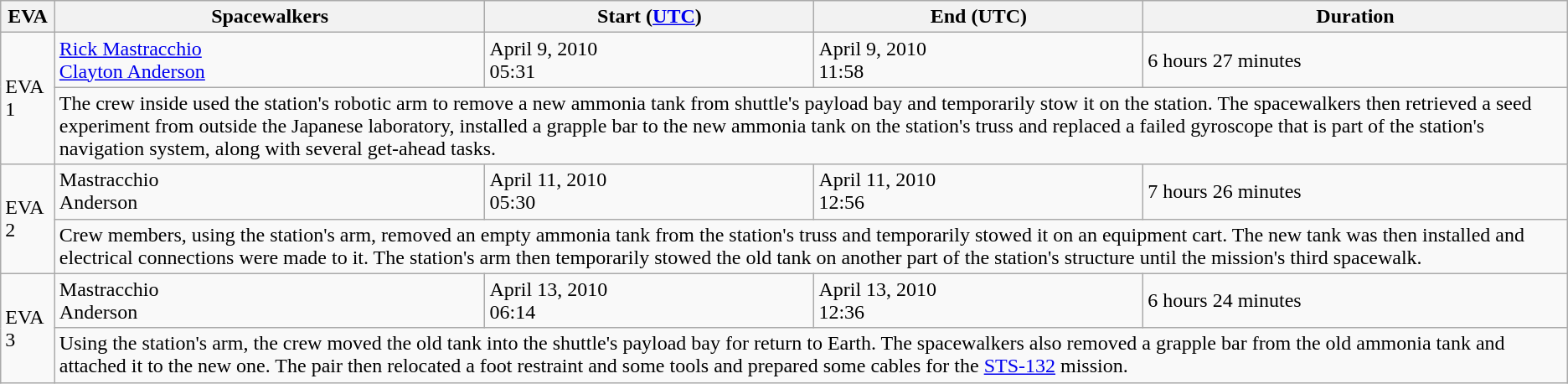<table class="wikitable">
<tr>
<th>EVA</th>
<th>Spacewalkers</th>
<th>Start (<a href='#'>UTC</a>)</th>
<th>End (UTC)</th>
<th>Duration</th>
</tr>
<tr>
<td rowspan="2">EVA 1</td>
<td><a href='#'>Rick Mastracchio</a> <br> <a href='#'>Clayton Anderson</a></td>
<td>April 9, 2010<br> 05:31</td>
<td>April 9, 2010<br> 11:58</td>
<td>6 hours 27 minutes</td>
</tr>
<tr>
<td colspan="4">The crew inside used the station's robotic arm to remove a new ammonia tank from shuttle's payload bay and temporarily stow it on the station. The spacewalkers then retrieved a seed experiment from outside the Japanese laboratory, installed a grapple bar to the new ammonia tank on the station's truss and replaced a failed gyroscope that is part of the station's navigation system, along with several get-ahead tasks.</td>
</tr>
<tr>
<td rowspan="2">EVA 2</td>
<td>Mastracchio <br> Anderson</td>
<td>April 11, 2010<br> 05:30</td>
<td>April 11, 2010<br> 12:56</td>
<td>7 hours 26 minutes</td>
</tr>
<tr>
<td colspan="4">Crew members, using the station's arm, removed an empty ammonia tank from the station's truss and temporarily stowed it on an equipment cart. The new tank was then installed and electrical connections were made to it. The station's arm then temporarily stowed the old tank on another part of the station's structure until the mission's third spacewalk.</td>
</tr>
<tr>
<td rowspan="2">EVA 3</td>
<td>Mastracchio <br> Anderson</td>
<td>April 13, 2010<br> 06:14</td>
<td>April 13, 2010<br> 12:36</td>
<td>6 hours 24 minutes</td>
</tr>
<tr>
<td colspan=4>Using the station's arm, the crew moved the old tank into the shuttle's payload bay for return to Earth. The spacewalkers also removed a grapple bar from the old ammonia tank and attached it to the new one. The pair then relocated a foot restraint and some tools and prepared some cables for the <a href='#'>STS-132</a> mission.</td>
</tr>
</table>
